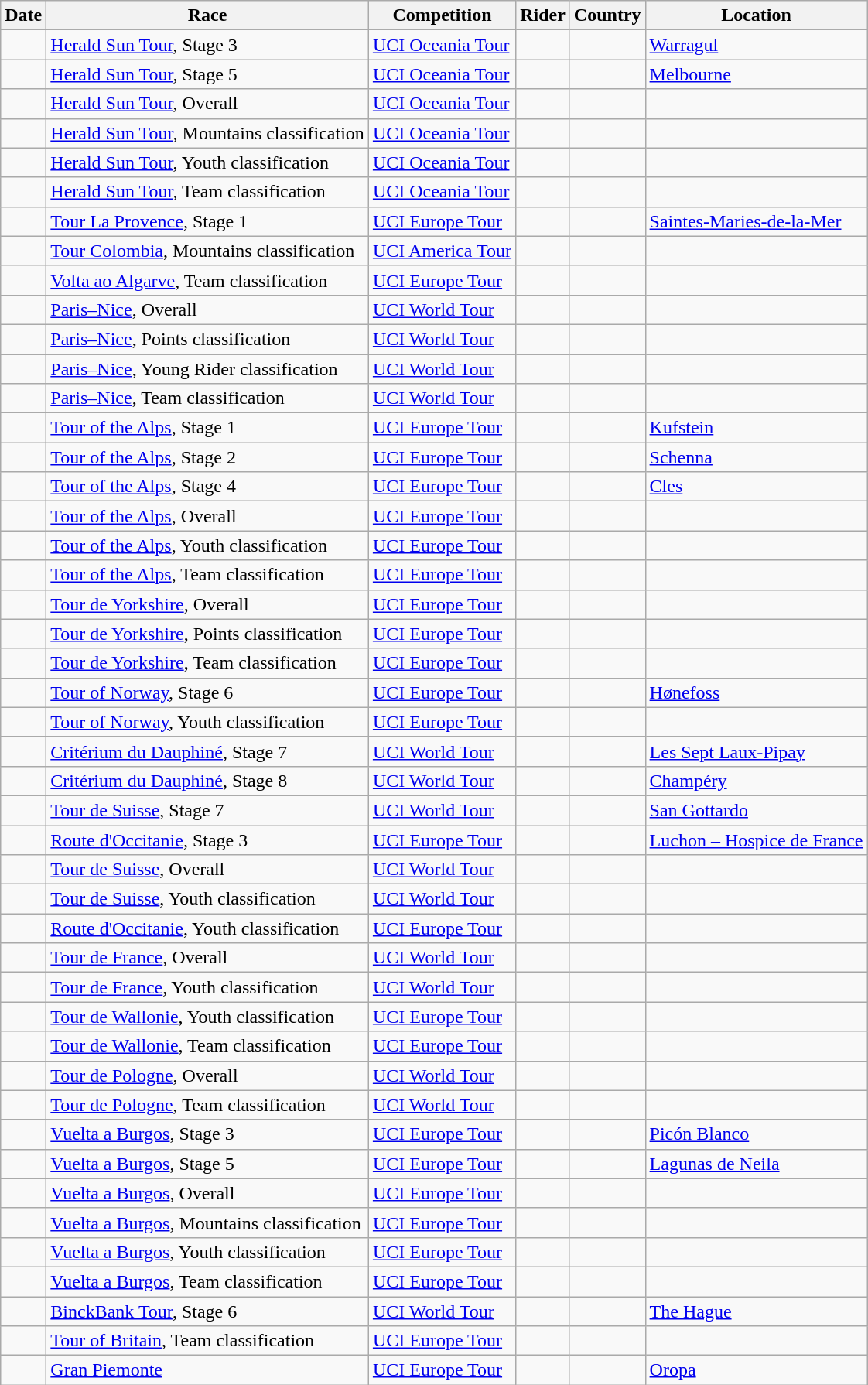<table class="wikitable sortable">
<tr>
<th>Date</th>
<th>Race</th>
<th>Competition</th>
<th>Rider</th>
<th>Country</th>
<th>Location</th>
</tr>
<tr>
<td></td>
<td><a href='#'>Herald Sun Tour</a>, Stage 3</td>
<td><a href='#'>UCI Oceania Tour</a></td>
<td></td>
<td></td>
<td><a href='#'>Warragul</a></td>
</tr>
<tr>
<td></td>
<td><a href='#'>Herald Sun Tour</a>, Stage 5</td>
<td><a href='#'>UCI Oceania Tour</a></td>
<td></td>
<td></td>
<td><a href='#'>Melbourne</a></td>
</tr>
<tr>
<td></td>
<td><a href='#'>Herald Sun Tour</a>, Overall</td>
<td><a href='#'>UCI Oceania Tour</a></td>
<td></td>
<td></td>
<td></td>
</tr>
<tr>
<td></td>
<td><a href='#'>Herald Sun Tour</a>, Mountains classification</td>
<td><a href='#'>UCI Oceania Tour</a></td>
<td></td>
<td></td>
<td></td>
</tr>
<tr>
<td></td>
<td><a href='#'>Herald Sun Tour</a>, Youth classification</td>
<td><a href='#'>UCI Oceania Tour</a></td>
<td></td>
<td></td>
<td></td>
</tr>
<tr>
<td></td>
<td><a href='#'>Herald Sun Tour</a>, Team classification</td>
<td><a href='#'>UCI Oceania Tour</a></td>
<td align="center"></td>
<td></td>
<td></td>
</tr>
<tr>
<td></td>
<td><a href='#'>Tour La Provence</a>, Stage 1</td>
<td><a href='#'>UCI Europe Tour</a></td>
<td></td>
<td></td>
<td><a href='#'>Saintes-Maries-de-la-Mer</a></td>
</tr>
<tr>
<td></td>
<td><a href='#'>Tour Colombia</a>, Mountains classification</td>
<td><a href='#'>UCI America Tour</a></td>
<td></td>
<td></td>
<td></td>
</tr>
<tr>
<td></td>
<td><a href='#'>Volta ao Algarve</a>, Team classification</td>
<td><a href='#'>UCI Europe Tour</a></td>
<td align="center"></td>
<td></td>
<td></td>
</tr>
<tr>
<td></td>
<td><a href='#'>Paris–Nice</a>, Overall</td>
<td><a href='#'>UCI World Tour</a></td>
<td></td>
<td></td>
<td></td>
</tr>
<tr>
<td></td>
<td><a href='#'>Paris–Nice</a>, Points classification</td>
<td><a href='#'>UCI World Tour</a></td>
<td></td>
<td></td>
<td></td>
</tr>
<tr>
<td></td>
<td><a href='#'>Paris–Nice</a>, Young Rider classification</td>
<td><a href='#'>UCI World Tour</a></td>
<td></td>
<td></td>
<td></td>
</tr>
<tr>
<td></td>
<td><a href='#'>Paris–Nice</a>, Team classification</td>
<td><a href='#'>UCI World Tour</a></td>
<td align="center"></td>
<td></td>
<td></td>
</tr>
<tr>
<td></td>
<td><a href='#'>Tour of the Alps</a>, Stage 1</td>
<td><a href='#'>UCI Europe Tour</a></td>
<td></td>
<td></td>
<td><a href='#'>Kufstein</a></td>
</tr>
<tr>
<td></td>
<td><a href='#'>Tour of the Alps</a>, Stage 2</td>
<td><a href='#'>UCI Europe Tour</a></td>
<td></td>
<td></td>
<td><a href='#'>Schenna</a></td>
</tr>
<tr>
<td></td>
<td><a href='#'>Tour of the Alps</a>, Stage 4</td>
<td><a href='#'>UCI Europe Tour</a></td>
<td></td>
<td></td>
<td><a href='#'>Cles</a></td>
</tr>
<tr>
<td></td>
<td><a href='#'>Tour of the Alps</a>, Overall</td>
<td><a href='#'>UCI Europe Tour</a></td>
<td></td>
<td><br></td>
<td></td>
</tr>
<tr>
<td></td>
<td><a href='#'>Tour of the Alps</a>, Youth classification</td>
<td><a href='#'>UCI Europe Tour</a></td>
<td></td>
<td><br></td>
<td></td>
</tr>
<tr>
<td></td>
<td><a href='#'>Tour of the Alps</a>, Team classification</td>
<td><a href='#'>UCI Europe Tour</a></td>
<td align="center"></td>
<td><br></td>
<td></td>
</tr>
<tr>
<td></td>
<td><a href='#'>Tour de Yorkshire</a>, Overall</td>
<td><a href='#'>UCI Europe Tour</a></td>
<td></td>
<td></td>
<td></td>
</tr>
<tr>
<td></td>
<td><a href='#'>Tour de Yorkshire</a>, Points classification</td>
<td><a href='#'>UCI Europe Tour</a></td>
<td></td>
<td></td>
<td></td>
</tr>
<tr>
<td></td>
<td><a href='#'>Tour de Yorkshire</a>, Team classification</td>
<td><a href='#'>UCI Europe Tour</a></td>
<td align="center"></td>
<td></td>
<td></td>
</tr>
<tr>
<td></td>
<td><a href='#'>Tour of Norway</a>, Stage 6</td>
<td><a href='#'>UCI Europe Tour</a></td>
<td></td>
<td></td>
<td><a href='#'>Hønefoss</a></td>
</tr>
<tr>
<td></td>
<td><a href='#'>Tour of Norway</a>, Youth classification</td>
<td><a href='#'>UCI Europe Tour</a></td>
<td></td>
<td></td>
<td></td>
</tr>
<tr>
<td></td>
<td><a href='#'>Critérium du Dauphiné</a>, Stage 7</td>
<td><a href='#'>UCI World Tour</a></td>
<td></td>
<td></td>
<td><a href='#'>Les Sept Laux-Pipay</a></td>
</tr>
<tr>
<td></td>
<td><a href='#'>Critérium du Dauphiné</a>, Stage 8</td>
<td><a href='#'>UCI World Tour</a></td>
<td></td>
<td></td>
<td><a href='#'>Champéry</a></td>
</tr>
<tr>
<td></td>
<td><a href='#'>Tour de Suisse</a>, Stage 7</td>
<td><a href='#'>UCI World Tour</a></td>
<td></td>
<td></td>
<td><a href='#'>San Gottardo</a></td>
</tr>
<tr>
<td></td>
<td><a href='#'>Route d'Occitanie</a>, Stage 3</td>
<td><a href='#'>UCI Europe Tour</a></td>
<td></td>
<td></td>
<td><a href='#'>Luchon – Hospice de France</a></td>
</tr>
<tr>
<td></td>
<td><a href='#'>Tour de Suisse</a>, Overall</td>
<td><a href='#'>UCI World Tour</a></td>
<td></td>
<td></td>
<td></td>
</tr>
<tr>
<td></td>
<td><a href='#'>Tour de Suisse</a>, Youth classification</td>
<td><a href='#'>UCI World Tour</a></td>
<td></td>
<td></td>
<td></td>
</tr>
<tr>
<td></td>
<td><a href='#'>Route d'Occitanie</a>, Youth classification</td>
<td><a href='#'>UCI Europe Tour</a></td>
<td></td>
<td></td>
<td></td>
</tr>
<tr>
<td></td>
<td><a href='#'>Tour de France</a>, Overall</td>
<td><a href='#'>UCI World Tour</a></td>
<td></td>
<td></td>
<td></td>
</tr>
<tr>
<td></td>
<td><a href='#'>Tour de France</a>, Youth classification</td>
<td><a href='#'>UCI World Tour</a></td>
<td></td>
<td></td>
<td></td>
</tr>
<tr>
<td></td>
<td><a href='#'>Tour de Wallonie</a>, Youth classification</td>
<td><a href='#'>UCI Europe Tour</a></td>
<td></td>
<td></td>
<td></td>
</tr>
<tr>
<td></td>
<td><a href='#'>Tour de Wallonie</a>, Team classification</td>
<td><a href='#'>UCI Europe Tour</a></td>
<td align="center"></td>
<td></td>
<td></td>
</tr>
<tr>
<td></td>
<td><a href='#'>Tour de Pologne</a>, Overall</td>
<td><a href='#'>UCI World Tour</a></td>
<td></td>
<td></td>
<td></td>
</tr>
<tr>
<td></td>
<td><a href='#'>Tour de Pologne</a>, Team classification</td>
<td><a href='#'>UCI World Tour</a></td>
<td align="center"></td>
<td></td>
<td></td>
</tr>
<tr>
<td></td>
<td><a href='#'>Vuelta a Burgos</a>, Stage 3</td>
<td><a href='#'>UCI Europe Tour</a></td>
<td></td>
<td></td>
<td><a href='#'>Picón Blanco</a></td>
</tr>
<tr>
<td></td>
<td><a href='#'>Vuelta a Burgos</a>, Stage 5</td>
<td><a href='#'>UCI Europe Tour</a></td>
<td></td>
<td></td>
<td><a href='#'>Lagunas de Neila</a></td>
</tr>
<tr>
<td></td>
<td><a href='#'>Vuelta a Burgos</a>, Overall</td>
<td><a href='#'>UCI Europe Tour</a></td>
<td></td>
<td></td>
<td></td>
</tr>
<tr>
<td></td>
<td><a href='#'>Vuelta a Burgos</a>, Mountains classification</td>
<td><a href='#'>UCI Europe Tour</a></td>
<td></td>
<td></td>
<td></td>
</tr>
<tr>
<td></td>
<td><a href='#'>Vuelta a Burgos</a>, Youth classification</td>
<td><a href='#'>UCI Europe Tour</a></td>
<td></td>
<td></td>
<td></td>
</tr>
<tr>
<td></td>
<td><a href='#'>Vuelta a Burgos</a>, Team classification</td>
<td><a href='#'>UCI Europe Tour</a></td>
<td align="center"></td>
<td></td>
<td></td>
</tr>
<tr>
<td></td>
<td><a href='#'>BinckBank Tour</a>, Stage 6</td>
<td><a href='#'>UCI World Tour</a></td>
<td></td>
<td></td>
<td><a href='#'>The Hague</a></td>
</tr>
<tr>
<td></td>
<td><a href='#'>Tour of Britain</a>, Team classification</td>
<td><a href='#'>UCI Europe Tour</a></td>
<td align="center"></td>
<td></td>
<td></td>
</tr>
<tr>
<td></td>
<td><a href='#'>Gran Piemonte</a></td>
<td><a href='#'>UCI Europe Tour</a></td>
<td></td>
<td></td>
<td><a href='#'>Oropa</a></td>
</tr>
</table>
